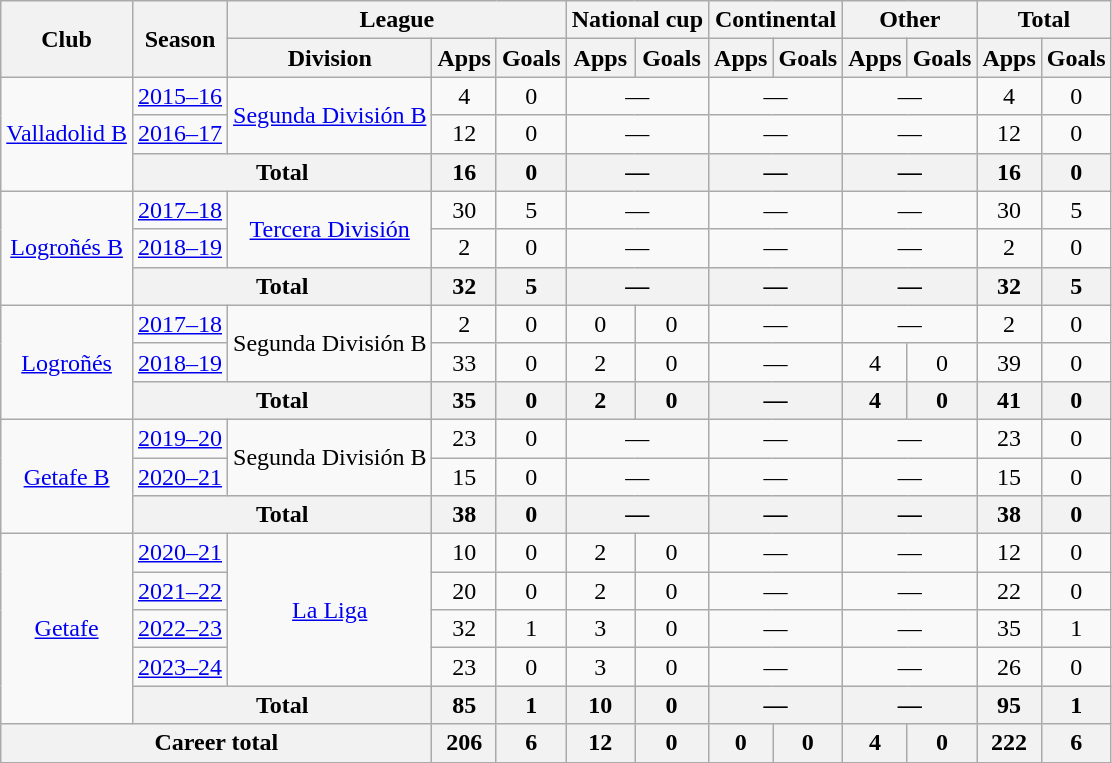<table class="wikitable" style="text-align:center">
<tr>
<th rowspan="2">Club</th>
<th rowspan="2">Season</th>
<th colspan="3">League</th>
<th colspan="2">National cup</th>
<th colspan="2">Continental</th>
<th colspan="2">Other</th>
<th colspan="2">Total</th>
</tr>
<tr>
<th>Division</th>
<th>Apps</th>
<th>Goals</th>
<th>Apps</th>
<th>Goals</th>
<th>Apps</th>
<th>Goals</th>
<th>Apps</th>
<th>Goals</th>
<th>Apps</th>
<th>Goals</th>
</tr>
<tr>
<td rowspan="3"><a href='#'>Valladolid B</a></td>
<td><a href='#'>2015–16</a></td>
<td rowspan="2"><a href='#'>Segunda División B</a></td>
<td>4</td>
<td>0</td>
<td colspan="2">—</td>
<td colspan="2">—</td>
<td colspan="2">—</td>
<td>4</td>
<td>0</td>
</tr>
<tr>
<td><a href='#'>2016–17</a></td>
<td>12</td>
<td>0</td>
<td colspan="2">—</td>
<td colspan="2">—</td>
<td colspan="2">—</td>
<td>12</td>
<td>0</td>
</tr>
<tr>
<th colspan="2">Total</th>
<th>16</th>
<th>0</th>
<th colspan="2">—</th>
<th colspan="2">—</th>
<th colspan="2">—</th>
<th>16</th>
<th>0</th>
</tr>
<tr>
<td rowspan="3"><a href='#'>Logroñés B</a></td>
<td><a href='#'>2017–18</a></td>
<td rowspan="2"><a href='#'>Tercera División</a></td>
<td>30</td>
<td>5</td>
<td colspan="2">—</td>
<td colspan="2">—</td>
<td colspan="2">—</td>
<td>30</td>
<td>5</td>
</tr>
<tr>
<td><a href='#'>2018–19</a></td>
<td>2</td>
<td>0</td>
<td colspan="2">—</td>
<td colspan="2">—</td>
<td colspan="2">—</td>
<td>2</td>
<td>0</td>
</tr>
<tr>
<th colspan="2">Total</th>
<th>32</th>
<th>5</th>
<th colspan="2">—</th>
<th colspan="2">—</th>
<th colspan="2">—</th>
<th>32</th>
<th>5</th>
</tr>
<tr>
<td rowspan="3"><a href='#'>Logroñés</a></td>
<td><a href='#'>2017–18</a></td>
<td rowspan="2">Segunda División B</td>
<td>2</td>
<td>0</td>
<td>0</td>
<td>0</td>
<td colspan="2">—</td>
<td colspan="2">—</td>
<td>2</td>
<td>0</td>
</tr>
<tr>
<td><a href='#'>2018–19</a></td>
<td>33</td>
<td>0</td>
<td>2</td>
<td>0</td>
<td colspan="2">—</td>
<td>4</td>
<td>0</td>
<td>39</td>
<td>0</td>
</tr>
<tr>
<th colspan="2">Total</th>
<th>35</th>
<th>0</th>
<th>2</th>
<th>0</th>
<th colspan="2">—</th>
<th>4</th>
<th>0</th>
<th>41</th>
<th>0</th>
</tr>
<tr>
<td rowspan="3"><a href='#'>Getafe B</a></td>
<td><a href='#'>2019–20</a></td>
<td rowspan="2">Segunda División B</td>
<td>23</td>
<td>0</td>
<td colspan="2">—</td>
<td colspan="2">—</td>
<td colspan="2">—</td>
<td>23</td>
<td>0</td>
</tr>
<tr>
<td><a href='#'>2020–21</a></td>
<td>15</td>
<td>0</td>
<td colspan="2">—</td>
<td colspan="2">—</td>
<td colspan="2">—</td>
<td>15</td>
<td>0</td>
</tr>
<tr>
<th colspan="2">Total</th>
<th>38</th>
<th>0</th>
<th colspan="2">—</th>
<th colspan="2">—</th>
<th colspan="2">—</th>
<th>38</th>
<th>0</th>
</tr>
<tr>
<td rowspan="5"><a href='#'>Getafe</a></td>
<td><a href='#'>2020–21</a></td>
<td rowspan="4"><a href='#'>La Liga</a></td>
<td>10</td>
<td>0</td>
<td>2</td>
<td>0</td>
<td colspan="2">—</td>
<td colspan="2">—</td>
<td>12</td>
<td>0</td>
</tr>
<tr>
<td><a href='#'>2021–22</a></td>
<td>20</td>
<td>0</td>
<td>2</td>
<td>0</td>
<td colspan="2">—</td>
<td colspan="2">—</td>
<td>22</td>
<td>0</td>
</tr>
<tr>
<td><a href='#'>2022–23</a></td>
<td>32</td>
<td>1</td>
<td>3</td>
<td>0</td>
<td colspan="2">—</td>
<td colspan="2">—</td>
<td>35</td>
<td>1</td>
</tr>
<tr>
<td><a href='#'>2023–24</a></td>
<td>23</td>
<td>0</td>
<td>3</td>
<td>0</td>
<td colspan="2">—</td>
<td colspan="2">—</td>
<td>26</td>
<td>0</td>
</tr>
<tr>
<th colspan="2">Total</th>
<th>85</th>
<th>1</th>
<th>10</th>
<th>0</th>
<th colspan="2">—</th>
<th colspan="2">—</th>
<th>95</th>
<th>1</th>
</tr>
<tr>
<th colspan="3">Career total</th>
<th>206</th>
<th>6</th>
<th>12</th>
<th>0</th>
<th>0</th>
<th>0</th>
<th>4</th>
<th>0</th>
<th>222</th>
<th>6</th>
</tr>
</table>
